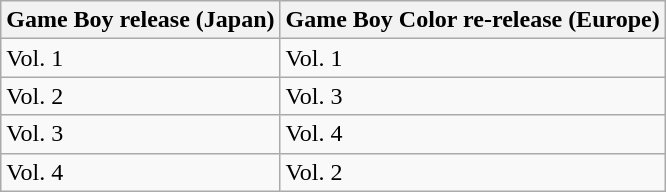<table class="wikitable">
<tr>
<th>Game Boy release (Japan)</th>
<th>Game Boy Color re-release (Europe)</th>
</tr>
<tr>
<td>Vol. 1</td>
<td>Vol. 1</td>
</tr>
<tr>
<td>Vol. 2</td>
<td>Vol. 3</td>
</tr>
<tr>
<td>Vol. 3</td>
<td>Vol. 4</td>
</tr>
<tr>
<td>Vol. 4</td>
<td>Vol. 2</td>
</tr>
</table>
